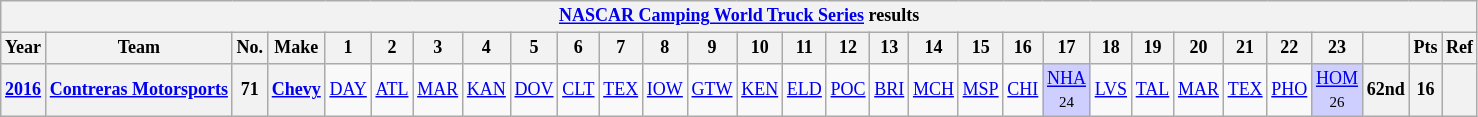<table class="wikitable" style="text-align:center; font-size:75%">
<tr>
<th colspan=45><a href='#'>NASCAR Camping World Truck Series</a> results</th>
</tr>
<tr>
<th>Year</th>
<th>Team</th>
<th>No.</th>
<th>Make</th>
<th>1</th>
<th>2</th>
<th>3</th>
<th>4</th>
<th>5</th>
<th>6</th>
<th>7</th>
<th>8</th>
<th>9</th>
<th>10</th>
<th>11</th>
<th>12</th>
<th>13</th>
<th>14</th>
<th>15</th>
<th>16</th>
<th>17</th>
<th>18</th>
<th>19</th>
<th>20</th>
<th>21</th>
<th>22</th>
<th>23</th>
<th></th>
<th>Pts</th>
<th>Ref</th>
</tr>
<tr>
<th><a href='#'>2016</a></th>
<th><a href='#'>Contreras Motorsports</a></th>
<th>71</th>
<th><a href='#'>Chevy</a></th>
<td><a href='#'>DAY</a></td>
<td><a href='#'>ATL</a></td>
<td><a href='#'>MAR</a></td>
<td><a href='#'>KAN</a></td>
<td><a href='#'>DOV</a></td>
<td><a href='#'>CLT</a></td>
<td><a href='#'>TEX</a></td>
<td><a href='#'>IOW</a></td>
<td><a href='#'>GTW</a></td>
<td><a href='#'>KEN</a></td>
<td><a href='#'>ELD</a></td>
<td><a href='#'>POC</a></td>
<td><a href='#'>BRI</a></td>
<td><a href='#'>MCH</a></td>
<td><a href='#'>MSP</a></td>
<td><a href='#'>CHI</a></td>
<td style="background:#CFCFFF;"><a href='#'>NHA</a><br><small>24</small></td>
<td><a href='#'>LVS</a></td>
<td><a href='#'>TAL</a></td>
<td><a href='#'>MAR</a></td>
<td><a href='#'>TEX</a></td>
<td><a href='#'>PHO</a></td>
<td style="background:#CFCFFF;"><a href='#'>HOM</a><br><small>26</small></td>
<th>62nd</th>
<th>16</th>
<th></th>
</tr>
</table>
